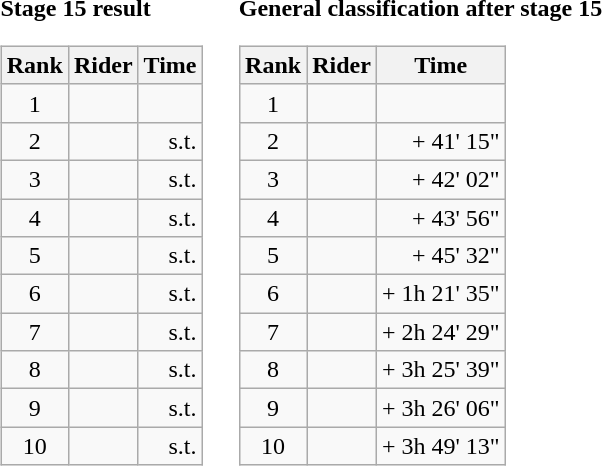<table>
<tr>
<td><strong>Stage 15 result</strong><br><table class="wikitable">
<tr>
<th scope="col">Rank</th>
<th scope="col">Rider</th>
<th scope="col">Time</th>
</tr>
<tr>
<td style="text-align:center;">1</td>
<td></td>
<td style="text-align:right;"></td>
</tr>
<tr>
<td style="text-align:center;">2</td>
<td></td>
<td style="text-align:right;">s.t.</td>
</tr>
<tr>
<td style="text-align:center;">3</td>
<td></td>
<td style="text-align:right;">s.t.</td>
</tr>
<tr>
<td style="text-align:center;">4</td>
<td></td>
<td style="text-align:right;">s.t.</td>
</tr>
<tr>
<td style="text-align:center;">5</td>
<td></td>
<td style="text-align:right;">s.t.</td>
</tr>
<tr>
<td style="text-align:center;">6</td>
<td></td>
<td style="text-align:right;">s.t.</td>
</tr>
<tr>
<td style="text-align:center;">7</td>
<td></td>
<td style="text-align:right;">s.t.</td>
</tr>
<tr>
<td style="text-align:center;">8</td>
<td></td>
<td style="text-align:right;">s.t.</td>
</tr>
<tr>
<td style="text-align:center;">9</td>
<td></td>
<td style="text-align:right;">s.t.</td>
</tr>
<tr>
<td style="text-align:center;">10</td>
<td></td>
<td style="text-align:right;">s.t.</td>
</tr>
</table>
</td>
<td></td>
<td><strong>General classification after stage 15</strong><br><table class="wikitable">
<tr>
<th scope="col">Rank</th>
<th scope="col">Rider</th>
<th scope="col">Time</th>
</tr>
<tr>
<td style="text-align:center;">1</td>
<td></td>
<td style="text-align:right;"></td>
</tr>
<tr>
<td style="text-align:center;">2</td>
<td></td>
<td style="text-align:right;">+ 41' 15"</td>
</tr>
<tr>
<td style="text-align:center;">3</td>
<td></td>
<td style="text-align:right;">+ 42' 02"</td>
</tr>
<tr>
<td style="text-align:center;">4</td>
<td></td>
<td style="text-align:right;">+ 43' 56"</td>
</tr>
<tr>
<td style="text-align:center;">5</td>
<td></td>
<td style="text-align:right;">+ 45' 32"</td>
</tr>
<tr>
<td style="text-align:center;">6</td>
<td></td>
<td style="text-align:right;">+ 1h 21' 35"</td>
</tr>
<tr>
<td style="text-align:center;">7</td>
<td></td>
<td style="text-align:right;">+ 2h 24' 29"</td>
</tr>
<tr>
<td style="text-align:center;">8</td>
<td></td>
<td style="text-align:right;">+ 3h 25' 39"</td>
</tr>
<tr>
<td style="text-align:center;">9</td>
<td></td>
<td style="text-align:right;">+ 3h 26' 06"</td>
</tr>
<tr>
<td style="text-align:center;">10</td>
<td></td>
<td style="text-align:right;">+ 3h 49' 13"</td>
</tr>
</table>
</td>
</tr>
</table>
